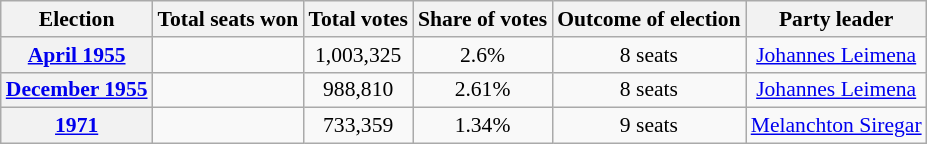<table class="wikitable" style="text-align:center; font-size: 0.9em;">
<tr>
<th>Election</th>
<th>Total seats won</th>
<th>Total votes</th>
<th>Share of votes</th>
<th>Outcome of election</th>
<th>Party leader</th>
</tr>
<tr>
<th><a href='#'>April 1955</a></th>
<td></td>
<td>1,003,325</td>
<td>2.6%</td>
<td>8 seats</td>
<td><a href='#'>Johannes Leimena</a></td>
</tr>
<tr>
<th><a href='#'>December 1955</a></th>
<td></td>
<td>988,810</td>
<td>2.61%</td>
<td>8 seats</td>
<td><a href='#'>Johannes Leimena</a></td>
</tr>
<tr>
<th><a href='#'>1971</a></th>
<td></td>
<td>733,359</td>
<td>1.34%</td>
<td>9 seats</td>
<td><a href='#'>Melanchton Siregar</a></td>
</tr>
</table>
